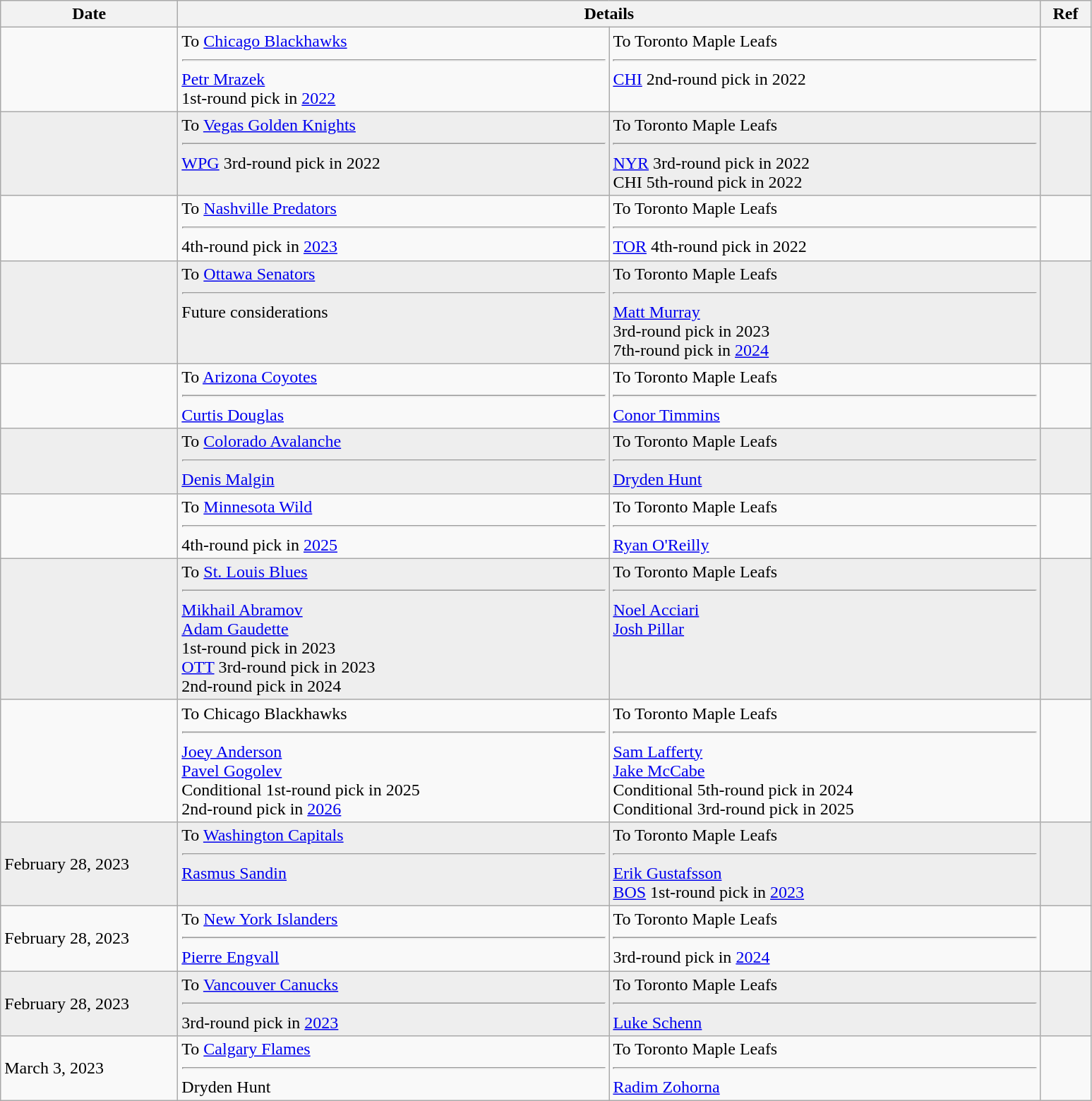<table class="wikitable">
<tr>
<th style="width: 10em;">Date</th>
<th colspan=2>Details</th>
<th style="width: 2.5em;">Ref</th>
</tr>
<tr>
<td></td>
<td style="width: 25em;" valign="top">To <a href='#'>Chicago Blackhawks</a><hr><a href='#'>Petr Mrazek</a><br>1st-round pick in <a href='#'>2022</a></td>
<td style="width: 25em;" valign="top">To Toronto Maple Leafs<hr><a href='#'>CHI</a> 2nd-round pick in 2022</td>
<td></td>
</tr>
<tr bgcolor="eeeeee">
<td></td>
<td style="width: 25em;" valign="top">To <a href='#'>Vegas Golden Knights</a><hr><a href='#'>WPG</a> 3rd-round pick in 2022</td>
<td style="width: 25em;" valign="top">To Toronto Maple Leafs<hr><a href='#'>NYR</a> 3rd-round pick in 2022<br>CHI 5th-round pick in 2022</td>
<td></td>
</tr>
<tr>
<td></td>
<td style="width: 25em;" valign="top">To <a href='#'>Nashville Predators</a><hr>4th-round pick in <a href='#'>2023</a></td>
<td style="width: 25em;" valign="top">To Toronto Maple Leafs<hr><a href='#'>TOR</a> 4th-round pick in 2022</td>
<td></td>
</tr>
<tr bgcolor="eeeeee">
<td></td>
<td style="width: 25em;" valign="top">To <a href='#'>Ottawa Senators</a><hr>Future considerations</td>
<td style="width: 25em;" valign="top">To Toronto Maple Leafs<hr><a href='#'>Matt Murray</a><br>3rd-round pick in 2023<br>7th-round pick in <a href='#'>2024</a></td>
<td></td>
</tr>
<tr>
<td></td>
<td style="width: 25em;" valign="top">To <a href='#'>Arizona Coyotes</a><hr><a href='#'>Curtis Douglas</a></td>
<td style="width: 25em;" valign="top">To Toronto Maple Leafs<hr><a href='#'>Conor Timmins</a></td>
<td></td>
</tr>
<tr bgcolor="eeeeee">
<td></td>
<td style="width: 25em;" valign="top">To <a href='#'>Colorado Avalanche</a><hr><a href='#'>Denis Malgin</a></td>
<td style="width: 25em;" valign="top">To Toronto Maple Leafs<hr><a href='#'>Dryden Hunt</a></td>
<td></td>
</tr>
<tr>
<td></td>
<td style="width: 25em;" valign="top">To <a href='#'>Minnesota Wild</a><hr>4th-round pick in <a href='#'>2025</a></td>
<td style="width: 25em;" valign="top">To Toronto Maple Leafs<hr><a href='#'>Ryan O'Reilly</a></td>
<td></td>
</tr>
<tr bgcolor="eeeeee">
<td></td>
<td style="width: 25em;" valign="top">To <a href='#'>St. Louis Blues</a><hr><a href='#'>Mikhail Abramov</a><br><a href='#'>Adam Gaudette</a><br>1st-round pick in 2023<br><a href='#'>OTT</a> 3rd-round pick in 2023<br>2nd-round pick in 2024</td>
<td style="width: 25em;" valign="top">To Toronto Maple Leafs<hr><a href='#'>Noel Acciari</a><br><a href='#'>Josh Pillar</a></td>
<td></td>
</tr>
<tr>
<td></td>
<td style="width: 25em;" valign="top">To Chicago Blackhawks<hr><a href='#'>Joey Anderson</a><br><a href='#'>Pavel Gogolev</a><br>Conditional 1st-round pick in 2025<br>2nd-round pick in <a href='#'>2026</a></td>
<td style="width: 25em;" valign="top">To Toronto Maple Leafs<hr><a href='#'>Sam Lafferty</a><br><a href='#'>Jake McCabe</a><br>Conditional 5th-round pick in 2024<br>Conditional 3rd-round pick in 2025</td>
<td></td>
</tr>
<tr bgcolor="eeeeee">
<td>February 28, 2023</td>
<td valign="top">To <a href='#'>Washington Capitals</a><hr><a href='#'>Rasmus Sandin</a></td>
<td valign="top">To Toronto Maple Leafs<hr><a href='#'>Erik Gustafsson</a><br><a href='#'>BOS</a> 1st-round pick in <a href='#'>2023</a></td>
<td></td>
</tr>
<tr>
<td>February 28, 2023</td>
<td valign="top">To <a href='#'>New York Islanders</a><hr><a href='#'>Pierre Engvall</a></td>
<td valign="top">To Toronto Maple Leafs<hr>3rd-round pick in <a href='#'>2024</a></td>
<td></td>
</tr>
<tr bgcolor="eeeeee">
<td>February 28, 2023</td>
<td valign="top">To <a href='#'>Vancouver Canucks</a><hr>3rd-round pick in <a href='#'>2023</a></td>
<td valign="top">To Toronto Maple Leafs<hr><a href='#'>Luke Schenn</a></td>
<td></td>
</tr>
<tr>
<td>March 3, 2023</td>
<td valign="top">To <a href='#'>Calgary Flames</a><hr>Dryden Hunt</td>
<td valign="top">To Toronto Maple Leafs<hr><a href='#'>Radim Zohorna</a></td>
<td></td>
</tr>
</table>
